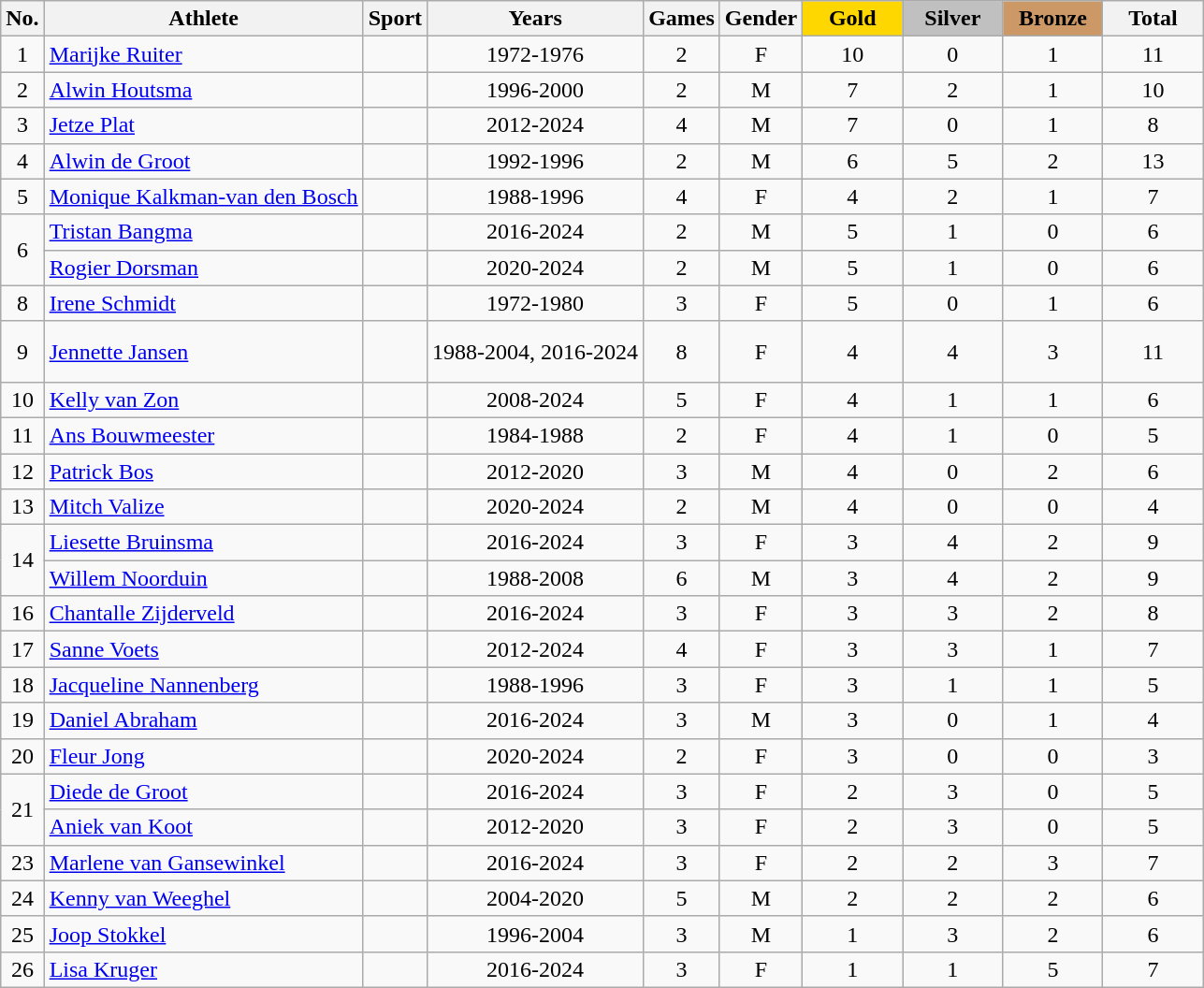<table class="wikitable sortable">
<tr>
<th>No.</th>
<th>Athlete</th>
<th>Sport</th>
<th>Years</th>
<th>Games</th>
<th>Gender</th>
<th style="background:gold; width:4.0em; font-weight:bold;">Gold</th>
<th style="background:silver; width:4.0em; font-weight:bold;">Silver</th>
<th style="background:#c96; width:4.0em; font-weight:bold;">Bronze</th>
<th style="width:4.0em;">Total</th>
</tr>
<tr align=center>
<td>1</td>
<td align=left><a href='#'>Marijke Ruiter</a></td>
<td align=left></td>
<td>1972-1976</td>
<td>2</td>
<td>F</td>
<td>10</td>
<td>0</td>
<td>1</td>
<td>11</td>
</tr>
<tr align=center>
<td>2</td>
<td align=left><a href='#'>Alwin Houtsma</a></td>
<td align=left></td>
<td>1996-2000</td>
<td>2</td>
<td>M</td>
<td>7</td>
<td>2</td>
<td>1</td>
<td>10</td>
</tr>
<tr align=center>
<td>3</td>
<td align=left><a href='#'>Jetze Plat</a></td>
<td align=left><br></td>
<td>2012-2024</td>
<td>4</td>
<td>M</td>
<td>7</td>
<td>0</td>
<td>1</td>
<td>8</td>
</tr>
<tr align=center>
<td>4</td>
<td align=left><a href='#'>Alwin de Groot</a></td>
<td align=left></td>
<td>1992-1996</td>
<td>2</td>
<td>M</td>
<td>6</td>
<td>5</td>
<td>2</td>
<td>13</td>
</tr>
<tr align=center>
<td>5</td>
<td align=left><a href='#'>Monique Kalkman-van den Bosch</a></td>
<td align=left><br></td>
<td>1988-1996</td>
<td>4</td>
<td>F</td>
<td>4</td>
<td>2</td>
<td>1</td>
<td>7</td>
</tr>
<tr align=center>
<td rowspan=2>6</td>
<td align=left><a href='#'>Tristan Bangma</a></td>
<td align=left></td>
<td>2016-2024</td>
<td>2</td>
<td>M</td>
<td>5</td>
<td>1</td>
<td>0</td>
<td>6</td>
</tr>
<tr align=center>
<td align=left><a href='#'>Rogier Dorsman</a></td>
<td align=left></td>
<td>2020-2024</td>
<td>2</td>
<td>M</td>
<td>5</td>
<td>1</td>
<td>0</td>
<td>6</td>
</tr>
<tr align=center>
<td>8</td>
<td align=left><a href='#'>Irene Schmidt</a></td>
<td align=left></td>
<td>1972-1980</td>
<td>3</td>
<td>F</td>
<td>5</td>
<td>0</td>
<td>1</td>
<td>6</td>
</tr>
<tr align=center>
<td>9</td>
<td align=left><a href='#'>Jennette Jansen</a></td>
<td align=left><br><br></td>
<td>1988-2004, 2016-2024</td>
<td>8</td>
<td>F</td>
<td>4</td>
<td>4</td>
<td>3</td>
<td>11</td>
</tr>
<tr align=center>
<td>10</td>
<td align=left><a href='#'>Kelly van Zon</a></td>
<td align=left></td>
<td>2008-2024</td>
<td>5</td>
<td>F</td>
<td>4</td>
<td>1</td>
<td>1</td>
<td>6</td>
</tr>
<tr align=center>
<td>11</td>
<td align=left><a href='#'>Ans Bouwmeester</a></td>
<td align=left></td>
<td>1984-1988</td>
<td>2</td>
<td>F</td>
<td>4</td>
<td>1</td>
<td>0</td>
<td>5</td>
</tr>
<tr align=center>
<td>12</td>
<td align=left><a href='#'>Patrick Bos</a></td>
<td align=left></td>
<td>2012-2020</td>
<td>3</td>
<td>M</td>
<td>4</td>
<td>0</td>
<td>2</td>
<td>6</td>
</tr>
<tr align=center>
<td>13</td>
<td align=left><a href='#'>Mitch Valize</a></td>
<td align=left></td>
<td>2020-2024</td>
<td>2</td>
<td>M</td>
<td>4</td>
<td>0</td>
<td>0</td>
<td>4</td>
</tr>
<tr align=center>
<td rowspan=2>14</td>
<td align=left><a href='#'>Liesette Bruinsma</a></td>
<td align=left></td>
<td>2016-2024</td>
<td>3</td>
<td>F</td>
<td>3</td>
<td>4</td>
<td>2</td>
<td>9</td>
</tr>
<tr align=center>
<td align=left><a href='#'>Willem Noorduin</a></td>
<td align=left></td>
<td>1988-2008</td>
<td>6</td>
<td>M</td>
<td>3</td>
<td>4</td>
<td>2</td>
<td>9</td>
</tr>
<tr align=center>
<td>16</td>
<td align=left><a href='#'>Chantalle Zijderveld</a></td>
<td align=left></td>
<td>2016-2024</td>
<td>3</td>
<td>F</td>
<td>3</td>
<td>3</td>
<td>2</td>
<td>8</td>
</tr>
<tr align=center>
<td>17</td>
<td align=left><a href='#'>Sanne Voets</a></td>
<td align=left></td>
<td>2012-2024</td>
<td>4</td>
<td>F</td>
<td>3</td>
<td>3</td>
<td>1</td>
<td>7</td>
</tr>
<tr align=center>
<td>18</td>
<td align=left><a href='#'>Jacqueline Nannenberg</a></td>
<td align=left></td>
<td>1988-1996</td>
<td>3</td>
<td>F</td>
<td>3</td>
<td>1</td>
<td>1</td>
<td>5</td>
</tr>
<tr align=center>
<td>19</td>
<td align=left><a href='#'>Daniel Abraham</a></td>
<td align=left></td>
<td>2016-2024</td>
<td>3</td>
<td>M</td>
<td>3</td>
<td>0</td>
<td>1</td>
<td>4</td>
</tr>
<tr align=center>
<td>20</td>
<td align=left><a href='#'>Fleur Jong</a></td>
<td align=left></td>
<td>2020-2024</td>
<td>2</td>
<td>F</td>
<td>3</td>
<td>0</td>
<td>0</td>
<td>3</td>
</tr>
<tr align=center>
<td rowspan=2>21</td>
<td align=left><a href='#'>Diede de Groot</a></td>
<td align=left></td>
<td>2016-2024</td>
<td>3</td>
<td>F</td>
<td>2</td>
<td>3</td>
<td>0</td>
<td>5</td>
</tr>
<tr align=center>
<td align=left><a href='#'>Aniek van Koot</a></td>
<td align=left></td>
<td>2012-2020</td>
<td>3</td>
<td>F</td>
<td>2</td>
<td>3</td>
<td>0</td>
<td>5</td>
</tr>
<tr align=center>
<td>23</td>
<td align=left><a href='#'>Marlene van Gansewinkel</a></td>
<td align=left></td>
<td>2016-2024</td>
<td>3</td>
<td>F</td>
<td>2</td>
<td>2</td>
<td>3</td>
<td>7</td>
</tr>
<tr align=center>
<td>24</td>
<td align=left><a href='#'>Kenny van Weeghel</a></td>
<td align=left></td>
<td>2004-2020</td>
<td>5</td>
<td>M</td>
<td>2</td>
<td>2</td>
<td>2</td>
<td>6</td>
</tr>
<tr align=center>
<td>25</td>
<td align=left><a href='#'>Joop Stokkel</a></td>
<td align=left></td>
<td>1996-2004</td>
<td>3</td>
<td>M</td>
<td>1</td>
<td>3</td>
<td>2</td>
<td>6</td>
</tr>
<tr align=center>
<td>26</td>
<td align=left><a href='#'>Lisa Kruger</a></td>
<td align=left></td>
<td>2016-2024</td>
<td>3</td>
<td>F</td>
<td>1</td>
<td>1</td>
<td>5</td>
<td>7</td>
</tr>
</table>
